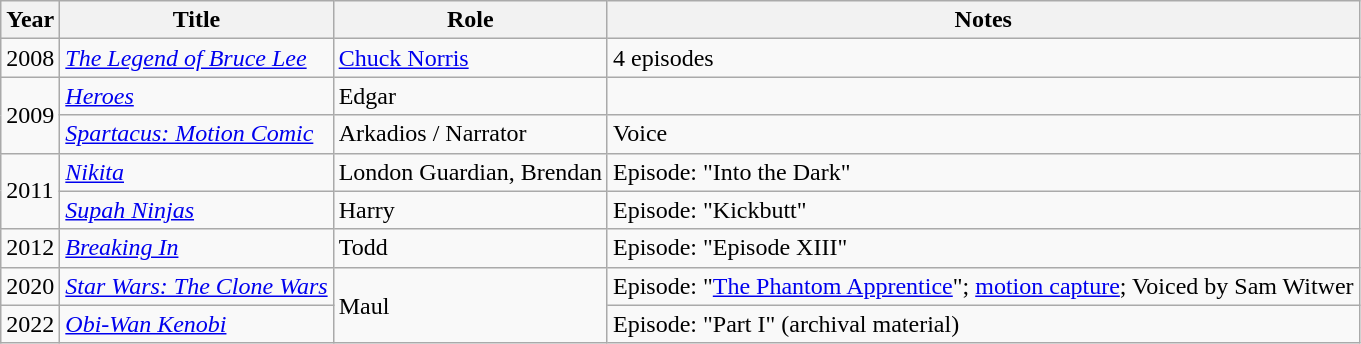<table class="wikitable">
<tr>
<th>Year</th>
<th>Title</th>
<th>Role</th>
<th>Notes</th>
</tr>
<tr>
<td>2008</td>
<td><em><a href='#'>The Legend of Bruce Lee</a></em></td>
<td><a href='#'>Chuck Norris</a></td>
<td>4 episodes</td>
</tr>
<tr>
<td rowspan=2>2009</td>
<td><em><a href='#'>Heroes</a></em></td>
<td>Edgar</td>
<td></td>
</tr>
<tr>
<td><em><a href='#'>Spartacus: Motion Comic</a></em></td>
<td>Arkadios / Narrator</td>
<td>Voice</td>
</tr>
<tr>
<td rowspan="2">2011</td>
<td><em><a href='#'>Nikita</a></em></td>
<td>London Guardian, Brendan</td>
<td>Episode: "Into the Dark"</td>
</tr>
<tr>
<td><em><a href='#'>Supah Ninjas</a></em></td>
<td>Harry</td>
<td>Episode: "Kickbutt"</td>
</tr>
<tr>
<td>2012</td>
<td><em><a href='#'>Breaking In</a></em></td>
<td>Todd</td>
<td>Episode: "Episode XIII"</td>
</tr>
<tr>
<td>2020</td>
<td><em><a href='#'>Star Wars: The Clone Wars</a></em></td>
<td rowspan="2">Maul</td>
<td>Episode: "<a href='#'>The Phantom Apprentice</a>"; <a href='#'>motion capture</a>; Voiced by Sam Witwer</td>
</tr>
<tr>
<td>2022</td>
<td><em><a href='#'>Obi-Wan Kenobi</a></em></td>
<td>Episode: "Part I" (archival material)</td>
</tr>
</table>
